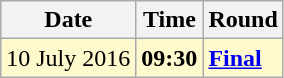<table class="wikitable">
<tr>
<th>Date</th>
<th>Time</th>
<th>Round</th>
</tr>
<tr style=background:lemonchiffon>
<td>10 July 2016</td>
<td><strong>09:30</strong></td>
<td><strong><a href='#'>Final</a></strong></td>
</tr>
</table>
